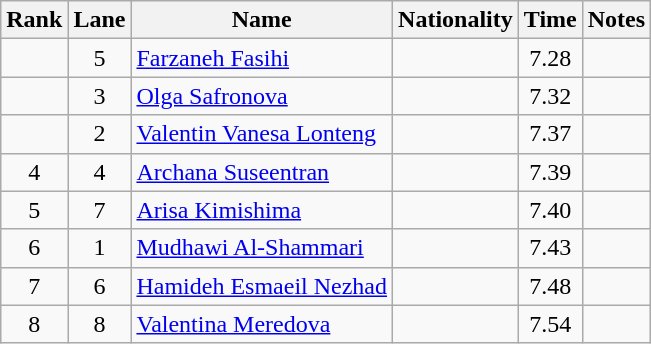<table class="wikitable sortable" style="text-align:center">
<tr>
<th>Rank</th>
<th>Lane</th>
<th>Name</th>
<th>Nationality</th>
<th>Time</th>
<th>Notes</th>
</tr>
<tr>
<td></td>
<td>5</td>
<td align=left><a href='#'>Farzaneh Fasihi</a></td>
<td align=left></td>
<td>7.28</td>
<td></td>
</tr>
<tr>
<td></td>
<td>3</td>
<td align=left><a href='#'>Olga Safronova</a></td>
<td align=left></td>
<td>7.32</td>
<td></td>
</tr>
<tr>
<td></td>
<td>2</td>
<td align=left><a href='#'>Valentin Vanesa Lonteng</a></td>
<td align=left></td>
<td>7.37</td>
<td></td>
</tr>
<tr>
<td>4</td>
<td>4</td>
<td align=left><a href='#'>Archana Suseentran</a></td>
<td align=left></td>
<td>7.39</td>
<td></td>
</tr>
<tr>
<td>5</td>
<td>7</td>
<td align=left><a href='#'>Arisa Kimishima</a></td>
<td align=left></td>
<td>7.40</td>
<td></td>
</tr>
<tr>
<td>6</td>
<td>1</td>
<td align=left><a href='#'>Mudhawi Al-Shammari</a></td>
<td align=left></td>
<td>7.43</td>
<td></td>
</tr>
<tr>
<td>7</td>
<td>6</td>
<td align=left><a href='#'>Hamideh Esmaeil Nezhad</a></td>
<td align=left></td>
<td>7.48</td>
<td></td>
</tr>
<tr>
<td>8</td>
<td>8</td>
<td align=left><a href='#'>Valentina Meredova</a></td>
<td align=left></td>
<td>7.54</td>
<td></td>
</tr>
</table>
